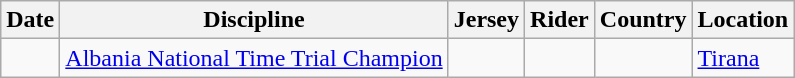<table class="wikitable">
<tr>
<th>Date</th>
<th>Discipline</th>
<th>Jersey</th>
<th>Rider</th>
<th>Country</th>
<th>Location</th>
</tr>
<tr>
<td></td>
<td><a href='#'>Albania National Time Trial Champion</a></td>
<td></td>
<td></td>
<td></td>
<td><a href='#'>Tirana</a></td>
</tr>
</table>
